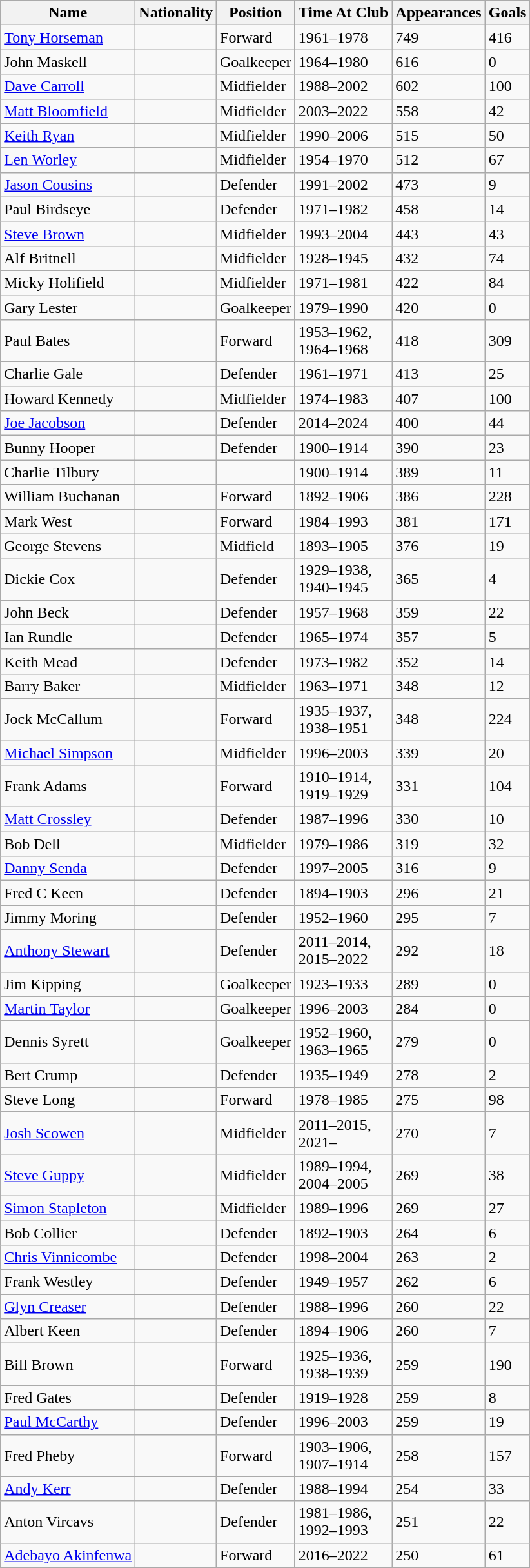<table class="wikitable">
<tr>
<th>Name</th>
<th>Nationality</th>
<th>Position</th>
<th>Time At Club</th>
<th>Appearances</th>
<th>Goals</th>
</tr>
<tr>
<td><a href='#'>Tony Horseman</a></td>
<td></td>
<td>Forward</td>
<td>1961–1978</td>
<td>749</td>
<td>416</td>
</tr>
<tr>
<td>John Maskell</td>
<td></td>
<td>Goalkeeper</td>
<td>1964–1980</td>
<td>616</td>
<td>0</td>
</tr>
<tr>
<td><a href='#'>Dave Carroll</a></td>
<td></td>
<td>Midfielder</td>
<td>1988–2002</td>
<td>602</td>
<td>100</td>
</tr>
<tr>
<td><a href='#'>Matt Bloomfield</a></td>
<td></td>
<td>Midfielder</td>
<td>2003–2022</td>
<td>558</td>
<td>42</td>
</tr>
<tr>
<td><a href='#'>Keith Ryan</a></td>
<td></td>
<td>Midfielder</td>
<td>1990–2006</td>
<td>515</td>
<td>50</td>
</tr>
<tr>
<td><a href='#'>Len Worley</a></td>
<td></td>
<td>Midfielder</td>
<td>1954–1970</td>
<td>512</td>
<td>67</td>
</tr>
<tr>
<td><a href='#'>Jason Cousins</a></td>
<td></td>
<td>Defender</td>
<td>1991–2002</td>
<td>473</td>
<td>9</td>
</tr>
<tr>
<td>Paul Birdseye</td>
<td></td>
<td>Defender</td>
<td>1971–1982</td>
<td>458</td>
<td>14</td>
</tr>
<tr>
<td><a href='#'>Steve Brown</a></td>
<td></td>
<td>Midfielder</td>
<td>1993–2004</td>
<td>443</td>
<td>43</td>
</tr>
<tr>
<td>Alf Britnell</td>
<td></td>
<td>Midfielder</td>
<td>1928–1945</td>
<td>432</td>
<td>74</td>
</tr>
<tr>
<td>Micky Holifield</td>
<td></td>
<td>Midfielder</td>
<td>1971–1981</td>
<td>422</td>
<td>84</td>
</tr>
<tr>
<td>Gary Lester</td>
<td></td>
<td>Goalkeeper</td>
<td>1979–1990</td>
<td>420</td>
<td>0</td>
</tr>
<tr>
<td>Paul Bates</td>
<td></td>
<td>Forward</td>
<td>1953–1962,<br>1964–1968</td>
<td>418</td>
<td>309</td>
</tr>
<tr>
<td>Charlie Gale</td>
<td></td>
<td>Defender</td>
<td>1961–1971</td>
<td>413</td>
<td>25</td>
</tr>
<tr>
<td>Howard Kennedy</td>
<td></td>
<td>Midfielder</td>
<td>1974–1983</td>
<td>407</td>
<td>100</td>
</tr>
<tr>
<td><a href='#'>Joe Jacobson</a></td>
<td></td>
<td>Defender</td>
<td>2014–2024</td>
<td>400</td>
<td>44</td>
</tr>
<tr>
<td>Bunny Hooper</td>
<td></td>
<td>Defender</td>
<td>1900–1914</td>
<td>390</td>
<td>23</td>
</tr>
<tr>
<td>Charlie Tilbury</td>
<td></td>
<td></td>
<td>1900–1914</td>
<td>389</td>
<td>11</td>
</tr>
<tr>
<td>William Buchanan</td>
<td></td>
<td>Forward</td>
<td>1892–1906</td>
<td>386</td>
<td>228</td>
</tr>
<tr>
<td>Mark West</td>
<td></td>
<td>Forward</td>
<td>1984–1993</td>
<td>381</td>
<td>171</td>
</tr>
<tr>
<td>George Stevens</td>
<td></td>
<td>Midfield</td>
<td>1893–1905</td>
<td>376</td>
<td>19</td>
</tr>
<tr>
<td>Dickie Cox</td>
<td></td>
<td>Defender</td>
<td>1929–1938,<br>1940–1945</td>
<td>365</td>
<td>4</td>
</tr>
<tr>
<td>John Beck</td>
<td></td>
<td>Defender</td>
<td>1957–1968</td>
<td>359</td>
<td>22</td>
</tr>
<tr>
<td>Ian Rundle</td>
<td></td>
<td>Defender</td>
<td>1965–1974</td>
<td>357</td>
<td>5</td>
</tr>
<tr>
<td>Keith Mead</td>
<td></td>
<td>Defender</td>
<td>1973–1982</td>
<td>352</td>
<td>14</td>
</tr>
<tr>
<td>Barry Baker</td>
<td></td>
<td>Midfielder</td>
<td>1963–1971</td>
<td>348</td>
<td>12</td>
</tr>
<tr>
<td>Jock McCallum</td>
<td></td>
<td>Forward</td>
<td>1935–1937,<br>1938–1951</td>
<td>348</td>
<td>224</td>
</tr>
<tr>
<td><a href='#'>Michael Simpson</a></td>
<td></td>
<td>Midfielder</td>
<td>1996–2003</td>
<td>339</td>
<td>20</td>
</tr>
<tr>
<td>Frank Adams</td>
<td></td>
<td>Forward</td>
<td>1910–1914,<br>1919–1929</td>
<td>331</td>
<td>104</td>
</tr>
<tr>
<td><a href='#'>Matt Crossley</a></td>
<td></td>
<td>Defender</td>
<td>1987–1996</td>
<td>330</td>
<td>10</td>
</tr>
<tr>
<td>Bob Dell</td>
<td></td>
<td>Midfielder</td>
<td>1979–1986</td>
<td>319</td>
<td>32</td>
</tr>
<tr>
<td><a href='#'>Danny Senda</a></td>
<td></td>
<td>Defender</td>
<td>1997–2005</td>
<td>316</td>
<td>9</td>
</tr>
<tr>
<td>Fred C Keen</td>
<td></td>
<td>Defender</td>
<td>1894–1903</td>
<td>296</td>
<td>21</td>
</tr>
<tr>
<td>Jimmy Moring</td>
<td></td>
<td>Defender</td>
<td>1952–1960</td>
<td>295</td>
<td>7</td>
</tr>
<tr>
<td><a href='#'>Anthony Stewart</a></td>
<td></td>
<td>Defender</td>
<td>2011–2014,<br>2015–2022</td>
<td>292</td>
<td>18</td>
</tr>
<tr>
<td>Jim Kipping</td>
<td></td>
<td>Goalkeeper</td>
<td>1923–1933</td>
<td>289</td>
<td>0</td>
</tr>
<tr>
<td><a href='#'>Martin Taylor</a></td>
<td></td>
<td>Goalkeeper</td>
<td>1996–2003</td>
<td>284</td>
<td>0</td>
</tr>
<tr>
<td>Dennis Syrett</td>
<td></td>
<td>Goalkeeper</td>
<td>1952–1960,<br>1963–1965</td>
<td>279</td>
<td>0</td>
</tr>
<tr>
<td>Bert Crump</td>
<td></td>
<td>Defender</td>
<td>1935–1949</td>
<td>278</td>
<td>2</td>
</tr>
<tr>
<td>Steve Long</td>
<td></td>
<td>Forward</td>
<td>1978–1985</td>
<td>275</td>
<td>98</td>
</tr>
<tr>
<td><a href='#'>Josh Scowen</a></td>
<td></td>
<td>Midfielder</td>
<td>2011–2015,<br>2021–</td>
<td>270</td>
<td>7</td>
</tr>
<tr>
<td><a href='#'>Steve Guppy</a></td>
<td></td>
<td>Midfielder</td>
<td>1989–1994,<br>2004–2005</td>
<td>269</td>
<td>38</td>
</tr>
<tr>
<td><a href='#'>Simon Stapleton</a></td>
<td></td>
<td>Midfielder</td>
<td>1989–1996</td>
<td>269</td>
<td>27</td>
</tr>
<tr>
<td>Bob Collier</td>
<td></td>
<td>Defender</td>
<td>1892–1903</td>
<td>264</td>
<td>6</td>
</tr>
<tr>
<td><a href='#'>Chris Vinnicombe</a></td>
<td></td>
<td>Defender</td>
<td>1998–2004</td>
<td>263</td>
<td>2</td>
</tr>
<tr>
<td>Frank Westley</td>
<td></td>
<td>Defender</td>
<td>1949–1957</td>
<td>262</td>
<td>6</td>
</tr>
<tr>
<td><a href='#'>Glyn Creaser</a></td>
<td></td>
<td>Defender</td>
<td>1988–1996</td>
<td>260</td>
<td>22</td>
</tr>
<tr>
<td>Albert Keen</td>
<td></td>
<td>Defender</td>
<td>1894–1906</td>
<td>260</td>
<td>7</td>
</tr>
<tr>
<td>Bill Brown</td>
<td></td>
<td>Forward</td>
<td>1925–1936,<br>1938–1939</td>
<td>259</td>
<td>190</td>
</tr>
<tr>
<td>Fred Gates</td>
<td></td>
<td>Defender</td>
<td>1919–1928</td>
<td>259</td>
<td>8</td>
</tr>
<tr>
<td><a href='#'>Paul McCarthy</a></td>
<td></td>
<td>Defender</td>
<td>1996–2003</td>
<td>259</td>
<td>19</td>
</tr>
<tr>
<td>Fred Pheby</td>
<td></td>
<td>Forward</td>
<td>1903–1906,<br>1907–1914</td>
<td>258</td>
<td>157</td>
</tr>
<tr>
<td><a href='#'>Andy Kerr</a></td>
<td></td>
<td>Defender</td>
<td>1988–1994</td>
<td>254</td>
<td>33</td>
</tr>
<tr>
<td>Anton Vircavs</td>
<td></td>
<td>Defender</td>
<td>1981–1986,<br>1992–1993</td>
<td>251</td>
<td>22</td>
</tr>
<tr>
<td><a href='#'>Adebayo Akinfenwa</a></td>
<td></td>
<td>Forward</td>
<td>2016–2022</td>
<td>250</td>
<td>61<br></td>
</tr>
</table>
